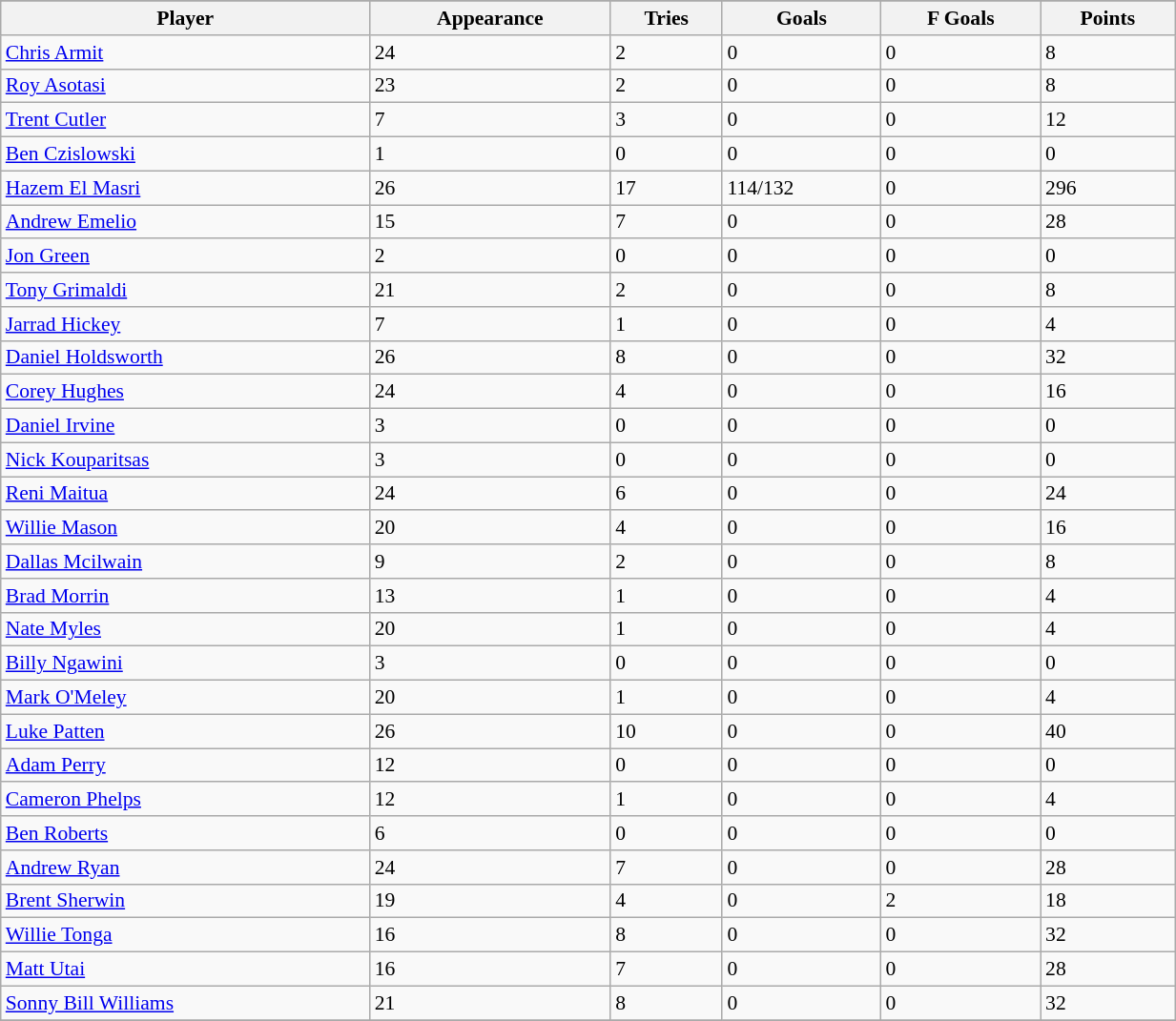<table class="wikitable sortable" width="65%" style="font-size:90%">
<tr bgcolor="#efefef">
</tr>
<tr bgcolor="#efefef">
</tr>
<tr>
<th>Player</th>
<th>Appearance</th>
<th>Tries</th>
<th>Goals</th>
<th>F Goals</th>
<th>Points</th>
</tr>
<tr>
<td><a href='#'>Chris Armit</a></td>
<td>24</td>
<td>2</td>
<td>0</td>
<td>0</td>
<td>8</td>
</tr>
<tr>
<td><a href='#'>Roy Asotasi</a></td>
<td>23</td>
<td>2</td>
<td>0</td>
<td>0</td>
<td>8</td>
</tr>
<tr>
<td><a href='#'>Trent Cutler</a></td>
<td>7</td>
<td>3</td>
<td>0</td>
<td>0</td>
<td>12</td>
</tr>
<tr>
<td><a href='#'>Ben Czislowski</a></td>
<td>1</td>
<td>0</td>
<td>0</td>
<td>0</td>
<td>0</td>
</tr>
<tr>
<td><a href='#'>Hazem El Masri</a></td>
<td>26</td>
<td>17</td>
<td>114/132</td>
<td>0</td>
<td>296</td>
</tr>
<tr>
<td><a href='#'>Andrew Emelio</a></td>
<td>15</td>
<td>7</td>
<td>0</td>
<td>0</td>
<td>28</td>
</tr>
<tr>
<td><a href='#'>Jon Green</a></td>
<td>2</td>
<td>0</td>
<td>0</td>
<td>0</td>
<td>0</td>
</tr>
<tr>
<td><a href='#'>Tony Grimaldi</a></td>
<td>21</td>
<td>2</td>
<td>0</td>
<td>0</td>
<td>8</td>
</tr>
<tr>
<td><a href='#'>Jarrad Hickey</a></td>
<td>7</td>
<td>1</td>
<td>0</td>
<td>0</td>
<td>4</td>
</tr>
<tr>
<td><a href='#'>Daniel Holdsworth</a></td>
<td>26</td>
<td>8</td>
<td>0</td>
<td>0</td>
<td>32</td>
</tr>
<tr>
<td><a href='#'>Corey Hughes</a></td>
<td>24</td>
<td>4</td>
<td>0</td>
<td>0</td>
<td>16</td>
</tr>
<tr>
<td><a href='#'>Daniel Irvine</a></td>
<td>3</td>
<td>0</td>
<td>0</td>
<td>0</td>
<td>0</td>
</tr>
<tr>
<td><a href='#'>Nick Kouparitsas</a></td>
<td>3</td>
<td>0</td>
<td>0</td>
<td>0</td>
<td>0</td>
</tr>
<tr>
<td><a href='#'>Reni Maitua</a></td>
<td>24</td>
<td>6</td>
<td>0</td>
<td>0</td>
<td>24</td>
</tr>
<tr>
<td><a href='#'>Willie Mason</a></td>
<td>20</td>
<td>4</td>
<td>0</td>
<td>0</td>
<td>16</td>
</tr>
<tr>
<td><a href='#'>Dallas Mcilwain</a></td>
<td>9</td>
<td>2</td>
<td>0</td>
<td>0</td>
<td>8</td>
</tr>
<tr>
<td><a href='#'>Brad Morrin</a></td>
<td>13</td>
<td>1</td>
<td>0</td>
<td>0</td>
<td>4</td>
</tr>
<tr>
<td><a href='#'>Nate Myles</a></td>
<td>20</td>
<td>1</td>
<td>0</td>
<td>0</td>
<td>4</td>
</tr>
<tr>
<td><a href='#'>Billy Ngawini</a></td>
<td>3</td>
<td>0</td>
<td>0</td>
<td>0</td>
<td>0</td>
</tr>
<tr>
<td><a href='#'>Mark O'Meley</a></td>
<td>20</td>
<td>1</td>
<td>0</td>
<td>0</td>
<td>4</td>
</tr>
<tr>
<td><a href='#'>Luke Patten</a></td>
<td>26</td>
<td>10</td>
<td>0</td>
<td>0</td>
<td>40</td>
</tr>
<tr>
<td><a href='#'>Adam Perry</a></td>
<td>12</td>
<td>0</td>
<td>0</td>
<td>0</td>
<td>0</td>
</tr>
<tr>
<td><a href='#'>Cameron Phelps</a></td>
<td>12</td>
<td>1</td>
<td>0</td>
<td>0</td>
<td>4</td>
</tr>
<tr>
<td><a href='#'>Ben Roberts</a></td>
<td>6</td>
<td>0</td>
<td>0</td>
<td>0</td>
<td>0</td>
</tr>
<tr>
<td><a href='#'>Andrew Ryan</a></td>
<td>24</td>
<td>7</td>
<td>0</td>
<td>0</td>
<td>28</td>
</tr>
<tr>
<td><a href='#'>Brent Sherwin</a></td>
<td>19</td>
<td>4</td>
<td>0</td>
<td>2</td>
<td>18</td>
</tr>
<tr>
<td><a href='#'>Willie Tonga</a></td>
<td>16</td>
<td>8</td>
<td>0</td>
<td>0</td>
<td>32</td>
</tr>
<tr>
<td><a href='#'>Matt Utai</a></td>
<td>16</td>
<td>7</td>
<td>0</td>
<td>0</td>
<td>28</td>
</tr>
<tr>
<td><a href='#'>Sonny Bill Williams</a></td>
<td>21</td>
<td>8</td>
<td>0</td>
<td>0</td>
<td>32</td>
</tr>
<tr>
</tr>
</table>
